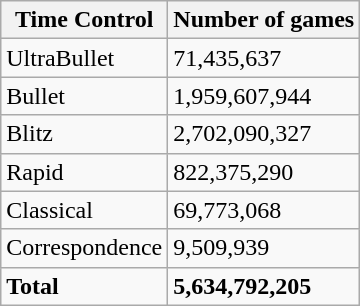<table class="wikitable">
<tr>
<th>Time Control</th>
<th>Number of games</th>
</tr>
<tr>
<td>UltraBullet</td>
<td>71,435,637</td>
</tr>
<tr>
<td>Bullet</td>
<td>1,959,607,944</td>
</tr>
<tr>
<td>Blitz</td>
<td>2,702,090,327</td>
</tr>
<tr>
<td>Rapid</td>
<td>822,375,290</td>
</tr>
<tr>
<td>Classical</td>
<td>69,773,068</td>
</tr>
<tr>
<td>Correspondence</td>
<td>9,509,939</td>
</tr>
<tr>
<td><strong>Total</strong></td>
<td><strong>5,634,792,205</strong></td>
</tr>
</table>
